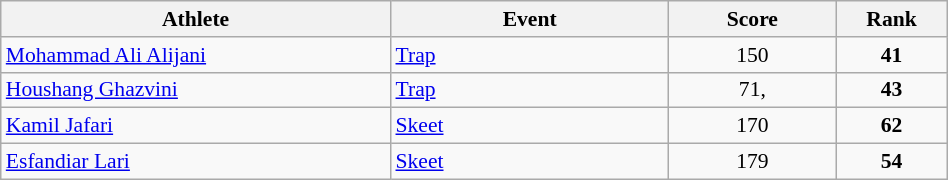<table class="wikitable" width="50%" style="text-align:center; font-size:90%">
<tr>
<th width="35%">Athlete</th>
<th width="25%">Event</th>
<th width="15%">Score</th>
<th width="10%">Rank</th>
</tr>
<tr>
<td align="left"><a href='#'>Mohammad Ali Alijani</a></td>
<td align="left"><a href='#'>Trap</a></td>
<td>150</td>
<td><strong>41</strong></td>
</tr>
<tr>
<td align="left"><a href='#'>Houshang Ghazvini</a></td>
<td align="left"><a href='#'>Trap</a></td>
<td>71, </td>
<td><strong>43</strong></td>
</tr>
<tr>
<td align="left"><a href='#'>Kamil Jafari</a></td>
<td align="left"><a href='#'>Skeet</a></td>
<td>170</td>
<td><strong>62</strong></td>
</tr>
<tr>
<td align="left"><a href='#'>Esfandiar Lari</a></td>
<td align="left"><a href='#'>Skeet</a></td>
<td>179</td>
<td><strong>54</strong></td>
</tr>
</table>
